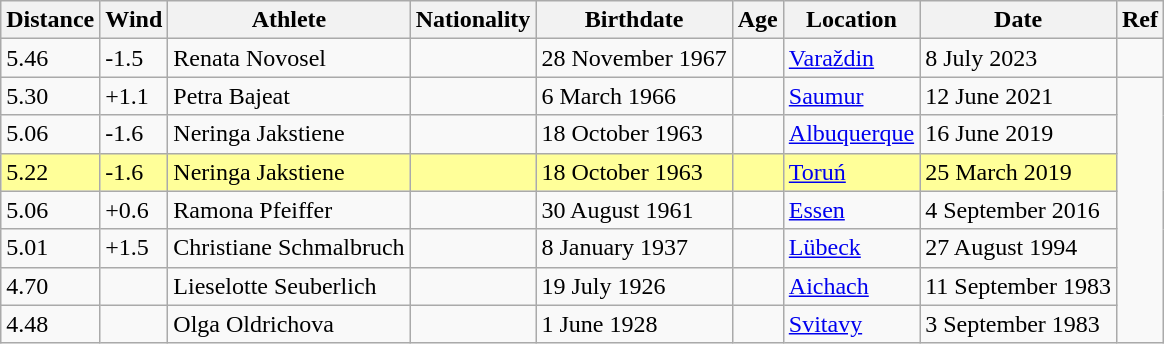<table class="wikitable">
<tr>
<th>Distance</th>
<th>Wind</th>
<th>Athlete</th>
<th>Nationality</th>
<th>Birthdate</th>
<th>Age</th>
<th>Location</th>
<th>Date</th>
<th>Ref</th>
</tr>
<tr>
<td>5.46</td>
<td>-1.5</td>
<td>Renata Novosel</td>
<td></td>
<td>28 November 1967</td>
<td></td>
<td><a href='#'>Varaždin</a></td>
<td>8 July 2023</td>
<td></td>
</tr>
<tr>
<td>5.30</td>
<td>+1.1</td>
<td>Petra Bajeat</td>
<td></td>
<td>6 March 1966</td>
<td></td>
<td><a href='#'>Saumur</a></td>
<td>12 June 2021</td>
</tr>
<tr>
<td>5.06 </td>
<td>-1.6</td>
<td>Neringa Jakstiene</td>
<td></td>
<td>18 October 1963</td>
<td></td>
<td><a href='#'>Albuquerque</a></td>
<td>16 June 2019</td>
</tr>
<tr style="background:#ff9;">
<td>5.22 </td>
<td>-1.6</td>
<td>Neringa Jakstiene</td>
<td></td>
<td>18 October 1963</td>
<td></td>
<td><a href='#'>Toruń</a></td>
<td>25 March 2019</td>
</tr>
<tr>
<td>5.06</td>
<td>+0.6</td>
<td>Ramona Pfeiffer</td>
<td></td>
<td>30 August 1961</td>
<td></td>
<td><a href='#'>Essen</a></td>
<td>4 September 2016</td>
</tr>
<tr>
<td>5.01</td>
<td>+1.5</td>
<td>Christiane Schmalbruch</td>
<td></td>
<td>8 January 1937</td>
<td></td>
<td><a href='#'>Lübeck</a></td>
<td>27 August 1994</td>
</tr>
<tr>
<td>4.70</td>
<td></td>
<td>Lieselotte Seuberlich</td>
<td></td>
<td>19 July 1926</td>
<td></td>
<td><a href='#'>Aichach</a></td>
<td>11 September 1983</td>
</tr>
<tr>
<td>4.48</td>
<td></td>
<td>Olga Oldrichova</td>
<td></td>
<td>1 June 1928</td>
<td></td>
<td><a href='#'>Svitavy</a></td>
<td>3 September 1983</td>
</tr>
</table>
